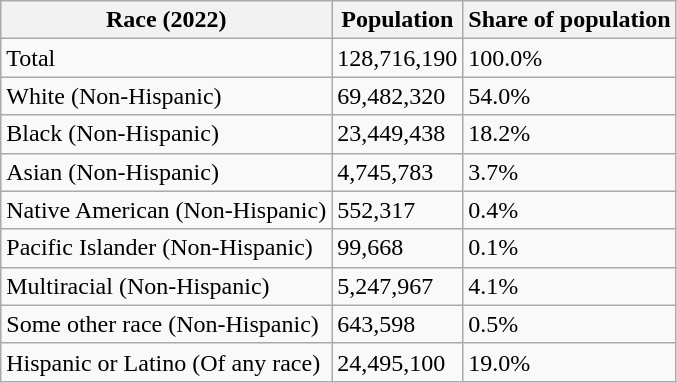<table class="wikitable sortable">
<tr>
<th>Race (2022)</th>
<th>Population</th>
<th>Share of population</th>
</tr>
<tr>
<td>Total</td>
<td>128,716,190</td>
<td>100.0%</td>
</tr>
<tr>
<td>White (Non-Hispanic)</td>
<td>69,482,320</td>
<td>54.0%</td>
</tr>
<tr>
<td>Black (Non-Hispanic)</td>
<td>23,449,438</td>
<td>18.2%</td>
</tr>
<tr>
<td>Asian (Non-Hispanic)</td>
<td>4,745,783</td>
<td>3.7%</td>
</tr>
<tr>
<td>Native American (Non-Hispanic)</td>
<td>552,317</td>
<td>0.4%</td>
</tr>
<tr>
<td>Pacific Islander (Non-Hispanic)</td>
<td>99,668</td>
<td>0.1%</td>
</tr>
<tr>
<td>Multiracial (Non-Hispanic)</td>
<td>5,247,967</td>
<td>4.1%</td>
</tr>
<tr>
<td>Some other race (Non-Hispanic)</td>
<td>643,598</td>
<td>0.5%</td>
</tr>
<tr>
<td>Hispanic or Latino (Of any race)</td>
<td>24,495,100</td>
<td>19.0%</td>
</tr>
</table>
